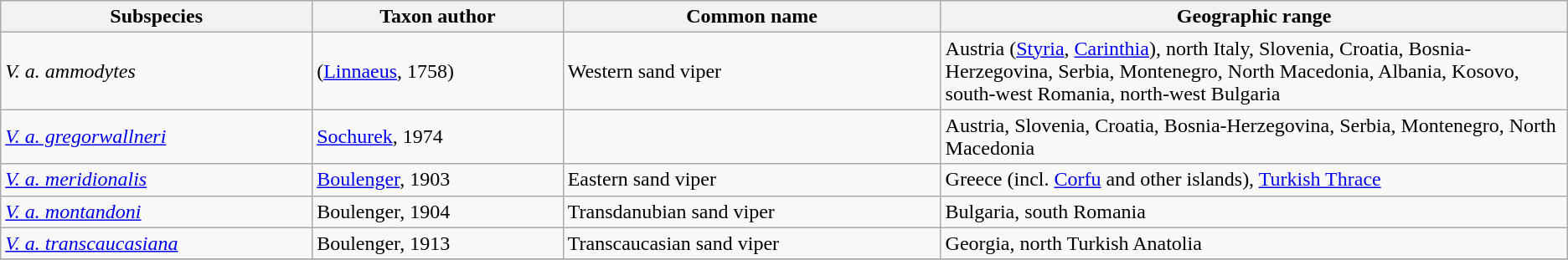<table class="wikitable">
<tr>
<th>Subspecies</th>
<th>Taxon author</th>
<th>Common name</th>
<th>Geographic range</th>
</tr>
<tr>
<td><em>V. a. ammodytes</em></td>
<td>(<a href='#'>Linnaeus</a>, 1758)</td>
<td>Western sand viper</td>
<td style="width:40%">Austria (<a href='#'>Styria</a>, <a href='#'>Carinthia</a>), north Italy, Slovenia, Croatia, Bosnia-Herzegovina, Serbia, Montenegro, North Macedonia, Albania, Kosovo, south-west Romania, north-west Bulgaria</td>
</tr>
<tr>
<td><em><a href='#'>V. a. gregorwallneri</a></em></td>
<td><a href='#'>Sochurek</a>, 1974</td>
<td></td>
<td>Austria, Slovenia, Croatia, Bosnia-Herzegovina, Serbia, Montenegro, North Macedonia</td>
</tr>
<tr>
<td><em><a href='#'>V. a. meridionalis</a></em></td>
<td><a href='#'>Boulenger</a>, 1903</td>
<td>Eastern sand viper</td>
<td>Greece (incl. <a href='#'>Corfu</a> and other islands), <a href='#'>Turkish Thrace</a></td>
</tr>
<tr>
<td><em><a href='#'>V. a. montandoni</a></em></td>
<td>Boulenger, 1904</td>
<td>Transdanubian sand viper</td>
<td>Bulgaria, south Romania</td>
</tr>
<tr>
<td><em><a href='#'>V. a. transcaucasiana</a></em></td>
<td>Boulenger, 1913</td>
<td>Transcaucasian sand viper</td>
<td>Georgia, north Turkish Anatolia</td>
</tr>
<tr>
</tr>
</table>
